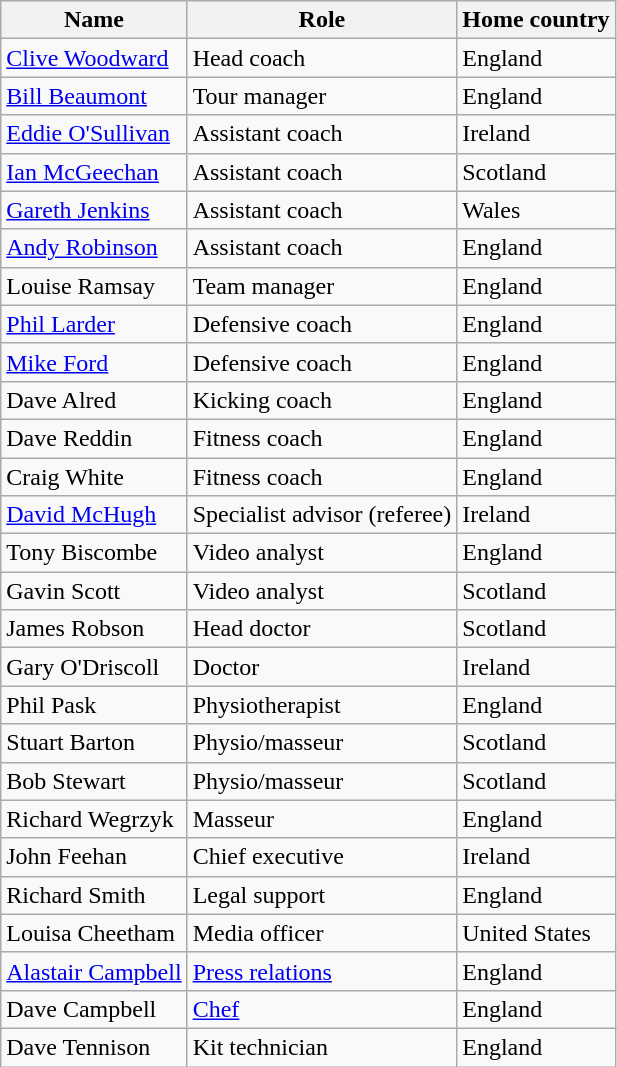<table class="wikitable sortable">
<tr>
<th>Name</th>
<th>Role</th>
<th>Home country</th>
</tr>
<tr>
<td><a href='#'>Clive Woodward</a></td>
<td>Head coach</td>
<td> England</td>
</tr>
<tr>
<td><a href='#'>Bill Beaumont</a></td>
<td>Tour manager</td>
<td> England</td>
</tr>
<tr>
<td><a href='#'>Eddie O'Sullivan</a></td>
<td>Assistant coach</td>
<td> Ireland</td>
</tr>
<tr>
<td><a href='#'>Ian McGeechan</a></td>
<td>Assistant coach</td>
<td> Scotland</td>
</tr>
<tr>
<td><a href='#'>Gareth Jenkins</a></td>
<td>Assistant coach</td>
<td> Wales</td>
</tr>
<tr>
<td><a href='#'>Andy Robinson</a></td>
<td>Assistant coach</td>
<td> England</td>
</tr>
<tr>
<td>Louise Ramsay</td>
<td>Team manager</td>
<td> England</td>
</tr>
<tr>
<td><a href='#'>Phil Larder</a></td>
<td>Defensive coach</td>
<td> England</td>
</tr>
<tr>
<td><a href='#'>Mike Ford</a></td>
<td>Defensive coach</td>
<td> England</td>
</tr>
<tr>
<td>Dave Alred</td>
<td>Kicking coach</td>
<td> England</td>
</tr>
<tr>
<td>Dave Reddin</td>
<td>Fitness coach</td>
<td> England</td>
</tr>
<tr>
<td>Craig White</td>
<td>Fitness coach</td>
<td> England</td>
</tr>
<tr>
<td><a href='#'>David McHugh</a></td>
<td>Specialist advisor (referee)</td>
<td> Ireland</td>
</tr>
<tr>
<td>Tony Biscombe</td>
<td>Video analyst</td>
<td> England</td>
</tr>
<tr>
<td>Gavin Scott</td>
<td>Video analyst</td>
<td> Scotland</td>
</tr>
<tr>
<td>James Robson</td>
<td>Head doctor</td>
<td> Scotland</td>
</tr>
<tr>
<td>Gary O'Driscoll</td>
<td>Doctor</td>
<td> Ireland</td>
</tr>
<tr>
<td>Phil Pask</td>
<td>Physiotherapist</td>
<td> England</td>
</tr>
<tr>
<td>Stuart Barton</td>
<td>Physio/masseur</td>
<td> Scotland</td>
</tr>
<tr>
<td>Bob Stewart</td>
<td>Physio/masseur</td>
<td> Scotland</td>
</tr>
<tr>
<td>Richard Wegrzyk</td>
<td>Masseur</td>
<td> England</td>
</tr>
<tr>
<td>John Feehan</td>
<td>Chief executive</td>
<td> Ireland</td>
</tr>
<tr>
<td>Richard Smith</td>
<td>Legal support</td>
<td> England</td>
</tr>
<tr>
<td>Louisa Cheetham</td>
<td>Media officer</td>
<td> United States</td>
</tr>
<tr>
<td><a href='#'>Alastair Campbell</a></td>
<td><a href='#'>Press relations</a></td>
<td> England</td>
</tr>
<tr>
<td>Dave Campbell</td>
<td><a href='#'>Chef</a></td>
<td> England</td>
</tr>
<tr>
<td>Dave Tennison</td>
<td>Kit technician</td>
<td> England</td>
</tr>
</table>
